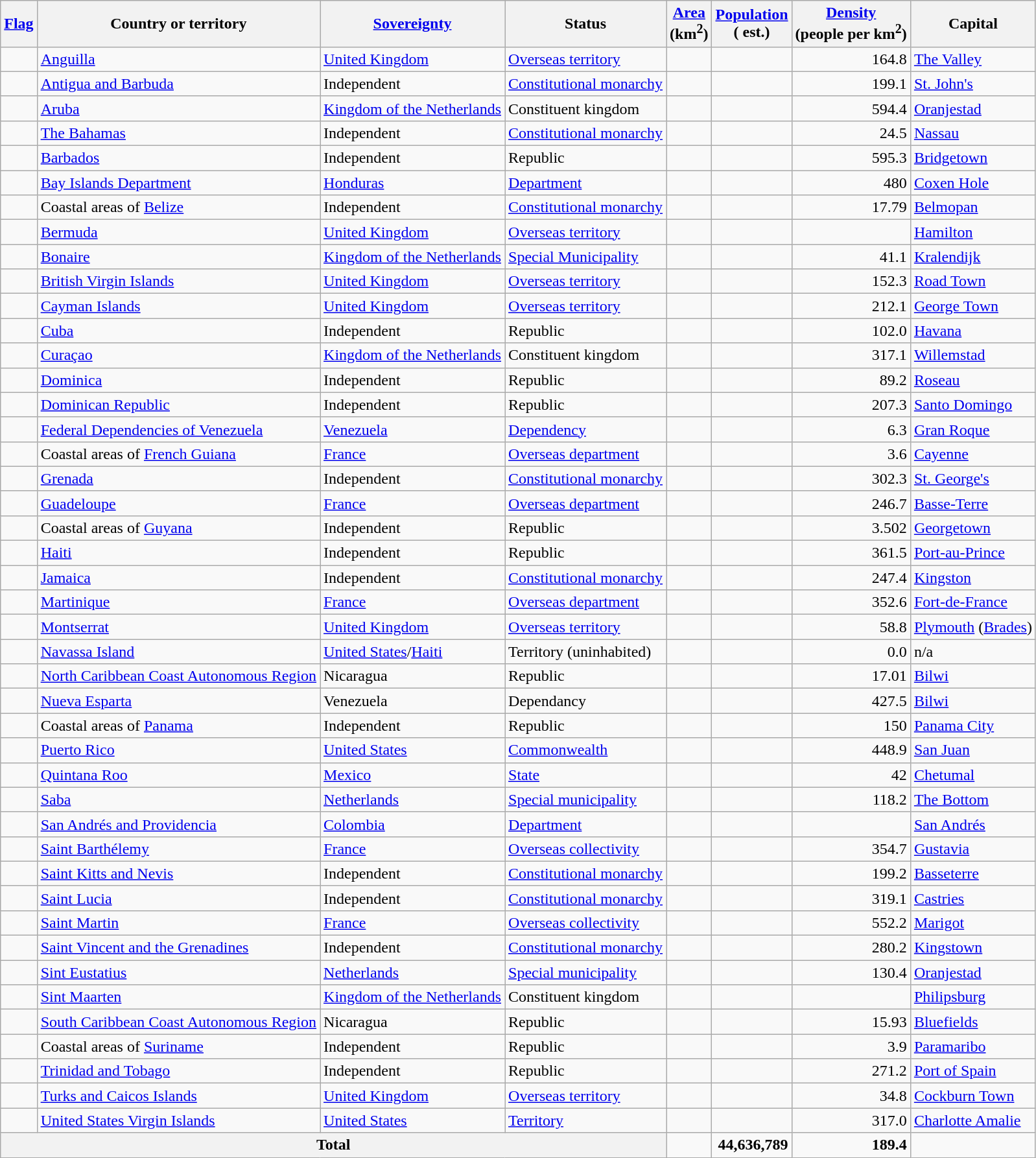<table class="wikitable sortable" style="border:1px solid #aaa;">
<tr style="background:#ececec;">
<th class="unsortable" style="width:20px"><a href='#'>Flag</a></th>
<th>Country or territory</th>
<th><a href='#'>Sovereignty</a></th>
<th>Status</th>
<th><a href='#'>Area</a><br>(km<sup>2</sup>)</th>
<th><a href='#'>Population</a><br>( est.)</th>
<th><a href='#'>Density</a><br>(people per km<sup>2</sup>)</th>
<th>Capital</th>
</tr>
<tr>
<td style="text-align:center"></td>
<td><a href='#'>Anguilla</a></td>
<td><a href='#'>United Kingdom</a></td>
<td><a href='#'>Overseas territory</a></td>
<td style="text-align:right;"></td>
<td style="text-align:right;"></td>
<td style="text-align:right;">164.8</td>
<td><a href='#'>The Valley</a></td>
</tr>
<tr>
<td style="text-align:center"></td>
<td><a href='#'>Antigua and Barbuda</a></td>
<td>Independent</td>
<td><a href='#'>Constitutional monarchy</a></td>
<td style="text-align:right;"></td>
<td style="text-align:right;"></td>
<td style="text-align:right;">199.1</td>
<td><a href='#'>St. John's</a></td>
</tr>
<tr>
<td style="text-align:center"></td>
<td><a href='#'>Aruba</a></td>
<td><a href='#'>Kingdom of the Netherlands</a></td>
<td>Constituent kingdom</td>
<td style="text-align:right;"></td>
<td style="text-align:right;"></td>
<td style="text-align:right;">594.4</td>
<td><a href='#'>Oranjestad</a></td>
</tr>
<tr>
<td style="text-align:center"></td>
<td><a href='#'>The Bahamas</a></td>
<td>Independent</td>
<td><a href='#'>Constitutional monarchy</a></td>
<td style="text-align:right;"></td>
<td style="text-align:right;"></td>
<td style="text-align:right;">24.5</td>
<td><a href='#'>Nassau</a></td>
</tr>
<tr>
<td style="text-align:center"></td>
<td><a href='#'>Barbados</a></td>
<td>Independent</td>
<td>Republic</td>
<td style="text-align:right;"></td>
<td style="text-align:right;"></td>
<td style="text-align:right;">595.3</td>
<td><a href='#'>Bridgetown</a></td>
</tr>
<tr>
<td style="text-align:center"></td>
<td><a href='#'>Bay Islands Department</a></td>
<td><a href='#'>Honduras</a></td>
<td><a href='#'>Department</a></td>
<td style="text-align:right;"></td>
<td style="text-align:right;"></td>
<td style="text-align:right;">480</td>
<td><a href='#'>Coxen Hole</a></td>
</tr>
<tr>
<td style="text-align:center"></td>
<td>Coastal areas of <a href='#'>Belize</a></td>
<td>Independent</td>
<td><a href='#'>Constitutional monarchy</a></td>
<td style="text-align:right;"></td>
<td style="text-align:right;"></td>
<td style="text-align:right;">17.79</td>
<td><a href='#'>Belmopan</a></td>
</tr>
<tr>
<td></td>
<td><a href='#'>Bermuda</a></td>
<td><a href='#'>United Kingdom</a></td>
<td><a href='#'>Overseas territory</a></td>
<td style="text-align:right;"></td>
<td style="text-align:right;"></td>
<td style="text-align:right;"></td>
<td><a href='#'>Hamilton</a></td>
</tr>
<tr>
<td style="text-align:center"></td>
<td><a href='#'>Bonaire</a></td>
<td><a href='#'>Kingdom of the Netherlands</a></td>
<td><a href='#'>Special Municipality</a></td>
<td style="text-align:right;"></td>
<td style="text-align:right;"></td>
<td style="text-align:right;">41.1</td>
<td><a href='#'>Kralendijk</a></td>
</tr>
<tr>
<td style="text-align:center"></td>
<td><a href='#'>British Virgin Islands</a></td>
<td><a href='#'>United Kingdom</a></td>
<td><a href='#'>Overseas territory</a></td>
<td style="text-align:right;"></td>
<td style="text-align:right;"></td>
<td style="text-align:right;">152.3</td>
<td><a href='#'>Road Town</a></td>
</tr>
<tr>
<td style="text-align:center"></td>
<td><a href='#'>Cayman Islands</a></td>
<td><a href='#'>United Kingdom</a></td>
<td><a href='#'>Overseas territory</a></td>
<td style="text-align:right;"></td>
<td style="text-align:right;"></td>
<td style="text-align:right;">212.1</td>
<td><a href='#'>George Town</a></td>
</tr>
<tr>
<td style="text-align:center"></td>
<td><a href='#'>Cuba</a></td>
<td>Independent</td>
<td>Republic</td>
<td style="text-align:right;"></td>
<td style="text-align:right;"></td>
<td style="text-align:right;">102.0</td>
<td><a href='#'>Havana</a></td>
</tr>
<tr>
<td style="text-align:center"></td>
<td><a href='#'>Curaçao</a></td>
<td><a href='#'>Kingdom of the Netherlands</a></td>
<td>Constituent kingdom</td>
<td style="text-align:right;"></td>
<td style="text-align:right;"></td>
<td style="text-align:right;">317.1</td>
<td><a href='#'>Willemstad</a></td>
</tr>
<tr>
<td style="text-align:center"></td>
<td><a href='#'>Dominica</a></td>
<td>Independent</td>
<td>Republic</td>
<td style="text-align:right;"></td>
<td style="text-align:right;"></td>
<td style="text-align:right;">89.2</td>
<td><a href='#'>Roseau</a></td>
</tr>
<tr>
<td style="text-align:center"></td>
<td><a href='#'>Dominican Republic</a></td>
<td>Independent</td>
<td>Republic</td>
<td style="text-align:right;"></td>
<td style="text-align:right;"></td>
<td style="text-align:right;">207.3</td>
<td><a href='#'>Santo Domingo</a></td>
</tr>
<tr>
<td style="text-align:center"></td>
<td><a href='#'>Federal Dependencies of Venezuela</a></td>
<td><a href='#'>Venezuela</a></td>
<td><a href='#'>Dependency</a></td>
<td style="text-align:right;"></td>
<td style="text-align:right;"></td>
<td style="text-align:right;">6.3</td>
<td><a href='#'>Gran Roque</a></td>
</tr>
<tr>
<td style="text-align:center"></td>
<td>Coastal areas of <a href='#'>French Guiana</a></td>
<td><a href='#'>France</a></td>
<td><a href='#'>Overseas department</a></td>
<td style="text-align:right;"></td>
<td style="text-align:right;"></td>
<td style="text-align:right;">3.6</td>
<td><a href='#'>Cayenne</a></td>
</tr>
<tr>
<td style="text-align:center"></td>
<td><a href='#'>Grenada</a></td>
<td>Independent</td>
<td><a href='#'>Constitutional monarchy</a></td>
<td style="text-align:right;"></td>
<td style="text-align:right;"></td>
<td style="text-align:right;">302.3</td>
<td><a href='#'>St. George's</a></td>
</tr>
<tr>
<td style="text-align:center"></td>
<td><a href='#'>Guadeloupe</a></td>
<td><a href='#'>France</a></td>
<td><a href='#'>Overseas department</a></td>
<td style="text-align:right;"></td>
<td style="text-align:right;"></td>
<td style="text-align:right;">246.7</td>
<td><a href='#'>Basse-Terre</a></td>
</tr>
<tr>
<td style="text-align:center"></td>
<td>Coastal areas of <a href='#'>Guyana</a></td>
<td>Independent</td>
<td>Republic</td>
<td style="text-align:right;"></td>
<td style="text-align:right;"></td>
<td style="text-align:right;">3.502</td>
<td><a href='#'>Georgetown</a></td>
</tr>
<tr>
<td style="text-align:center"></td>
<td><a href='#'>Haiti</a></td>
<td>Independent</td>
<td>Republic</td>
<td style="text-align:right;"></td>
<td style="text-align:right;"></td>
<td style="text-align:right;">361.5</td>
<td><a href='#'>Port-au-Prince</a></td>
</tr>
<tr>
<td style="text-align:center"></td>
<td><a href='#'>Jamaica</a></td>
<td>Independent</td>
<td><a href='#'>Constitutional monarchy</a></td>
<td style="text-align:right;"></td>
<td style="text-align:right;"></td>
<td style="text-align:right;">247.4</td>
<td><a href='#'>Kingston</a></td>
</tr>
<tr>
<td style="text-align:center"></td>
<td><a href='#'>Martinique</a></td>
<td><a href='#'>France</a></td>
<td><a href='#'>Overseas department</a></td>
<td style="text-align:right;"></td>
<td style="text-align:right;"></td>
<td style="text-align:right;">352.6</td>
<td><a href='#'>Fort-de-France</a></td>
</tr>
<tr>
<td style="text-align:center"></td>
<td><a href='#'>Montserrat</a></td>
<td><a href='#'>United Kingdom</a></td>
<td><a href='#'>Overseas territory</a></td>
<td style="text-align:right;"></td>
<td style="text-align:right;"></td>
<td style="text-align:right;">58.8</td>
<td><a href='#'>Plymouth</a> (<a href='#'>Brades</a>)</td>
</tr>
<tr>
<td style="text-align:center"></td>
<td><a href='#'>Navassa Island</a></td>
<td><a href='#'>United States</a>/<a href='#'>Haiti</a></td>
<td>Territory (uninhabited)</td>
<td style="text-align:right;"></td>
<td style="text-align:right;"></td>
<td style="text-align:right;">0.0</td>
<td>n/a</td>
</tr>
<tr>
<td style="text-align:center"></td>
<td><a href='#'>North Caribbean Coast Autonomous Region</a></td>
<td>Nicaragua</td>
<td>Republic</td>
<td style="text-align:right;"></td>
<td style="text-align:right;"></td>
<td style="text-align:right;">17.01</td>
<td><a href='#'>Bilwi</a></td>
</tr>
<tr>
<td style="text-align:center"></td>
<td><a href='#'>Nueva Esparta</a></td>
<td>Venezuela</td>
<td>Dependancy</td>
<td style="text-align:right;"></td>
<td style="text-align:right;"></td>
<td style="text-align:right;">427.5</td>
<td><a href='#'>Bilwi</a></td>
</tr>
<tr>
<td></td>
<td>Coastal areas of <a href='#'>Panama</a></td>
<td>Independent</td>
<td>Republic</td>
<td style="text-align:right;"></td>
<td style="text-align:right;"></td>
<td style="text-align:right;">150</td>
<td><a href='#'>Panama City</a></td>
</tr>
<tr>
<td></td>
<td><a href='#'>Puerto Rico</a></td>
<td><a href='#'>United States</a></td>
<td><a href='#'>Commonwealth</a></td>
<td style="text-align:right;"></td>
<td style="text-align:right;"></td>
<td style="text-align:right;">448.9</td>
<td><a href='#'>San Juan</a></td>
</tr>
<tr>
<td style="text-align:center"></td>
<td><a href='#'>Quintana Roo</a></td>
<td><a href='#'>Mexico</a></td>
<td><a href='#'>State</a></td>
<td style="text-align:right;"></td>
<td style="text-align:right;"></td>
<td style="text-align:right;">42</td>
<td><a href='#'>Chetumal</a></td>
</tr>
<tr>
<td style="text-align:center"></td>
<td><a href='#'>Saba</a></td>
<td><a href='#'>Netherlands</a></td>
<td><a href='#'>Special municipality</a></td>
<td style="text-align:right;"></td>
<td style="text-align:right;"></td>
<td style="text-align:right;">118.2</td>
<td><a href='#'>The Bottom</a></td>
</tr>
<tr>
<td style="text-align:center"></td>
<td><a href='#'>San Andrés and Providencia</a></td>
<td><a href='#'>Colombia</a></td>
<td><a href='#'>Department</a></td>
<td style="text-align:right;"></td>
<td style="text-align:right;"></td>
<td style="text-align:right;"></td>
<td><a href='#'>San Andrés</a></td>
</tr>
<tr>
<td style="text-align:center"></td>
<td><a href='#'>Saint Barthélemy</a></td>
<td><a href='#'>France</a></td>
<td><a href='#'>Overseas collectivity</a></td>
<td style="text-align:right;"></td>
<td style="text-align:right;"></td>
<td style="text-align:right;">354.7</td>
<td><a href='#'>Gustavia</a></td>
</tr>
<tr>
<td style="text-align:center"></td>
<td><a href='#'>Saint Kitts and Nevis</a></td>
<td>Independent</td>
<td><a href='#'>Constitutional monarchy</a></td>
<td style="text-align:right;"></td>
<td style="text-align:right;"></td>
<td style="text-align:right;">199.2</td>
<td><a href='#'>Basseterre</a></td>
</tr>
<tr>
<td style="text-align:center"></td>
<td><a href='#'>Saint Lucia</a></td>
<td>Independent</td>
<td><a href='#'>Constitutional monarchy</a></td>
<td style="text-align:right;"></td>
<td style="text-align:right;"></td>
<td style="text-align:right;">319.1</td>
<td><a href='#'>Castries</a></td>
</tr>
<tr>
<td style="text-align:center"></td>
<td><a href='#'>Saint Martin</a></td>
<td><a href='#'>France</a></td>
<td><a href='#'>Overseas collectivity</a></td>
<td style="text-align:right;"></td>
<td style="text-align:right;"></td>
<td style="text-align:right;">552.2</td>
<td><a href='#'>Marigot</a></td>
</tr>
<tr>
<td style="text-align:center"></td>
<td><a href='#'>Saint Vincent and the Grenadines</a></td>
<td>Independent</td>
<td><a href='#'>Constitutional monarchy</a></td>
<td style="text-align:right;"></td>
<td style="text-align:right;"></td>
<td style="text-align:right;">280.2</td>
<td><a href='#'>Kingstown</a></td>
</tr>
<tr>
<td style="text-align:center"></td>
<td><a href='#'>Sint Eustatius</a></td>
<td><a href='#'>Netherlands</a></td>
<td><a href='#'>Special municipality</a></td>
<td style="text-align:right;"></td>
<td style="text-align:right;"></td>
<td style="text-align:right;">130.4</td>
<td><a href='#'>Oranjestad</a></td>
</tr>
<tr>
<td style="text-align:center"></td>
<td><a href='#'>Sint Maarten</a></td>
<td><a href='#'>Kingdom of the Netherlands</a></td>
<td>Constituent kingdom</td>
<td style="text-align:right;"></td>
<td style="text-align:right;"></td>
<td style="text-align:right;"></td>
<td><a href='#'>Philipsburg</a></td>
</tr>
<tr>
<td style="text-align:center"></td>
<td><a href='#'>South Caribbean Coast Autonomous Region</a></td>
<td>Nicaragua</td>
<td>Republic</td>
<td style="text-align:right;"></td>
<td style="text-align:right;"></td>
<td style="text-align:right;">15.93</td>
<td><a href='#'>Bluefields</a></td>
</tr>
<tr>
<td style="text-align:center"></td>
<td>Coastal areas of <a href='#'>Suriname</a></td>
<td>Independent</td>
<td>Republic</td>
<td style="text-align:right;"></td>
<td style="text-align:right;"></td>
<td style="text-align:right;">3.9</td>
<td><a href='#'>Paramaribo</a></td>
</tr>
<tr>
<td style="text-align:center"></td>
<td><a href='#'>Trinidad and Tobago</a></td>
<td>Independent</td>
<td>Republic</td>
<td style="text-align:right;"></td>
<td style="text-align:right;"></td>
<td style="text-align:right;">271.2</td>
<td><a href='#'>Port of Spain</a></td>
</tr>
<tr>
<td style="text-align:center"></td>
<td><a href='#'>Turks and Caicos Islands</a></td>
<td><a href='#'>United Kingdom</a></td>
<td><a href='#'>Overseas territory</a></td>
<td style="text-align:right;"></td>
<td style="text-align:right;"></td>
<td style="text-align:right;">34.8</td>
<td><a href='#'>Cockburn Town</a></td>
</tr>
<tr>
<td style="text-align:center"></td>
<td><a href='#'>United States Virgin Islands</a></td>
<td><a href='#'>United States</a></td>
<td><a href='#'>Territory</a></td>
<td style="text-align:right;"></td>
<td style="text-align:right;"></td>
<td style="text-align:right;">317.0</td>
<td><a href='#'>Charlotte Amalie</a></td>
</tr>
<tr style=" font-weight:bold; " class="sortbottom">
<th colspan="4">Total</th>
<td style="text-align:right;"></td>
<td style="text-align:right;">44,636,789</td>
<td style="text-align:right;">189.4</td>
<td></td>
</tr>
</table>
